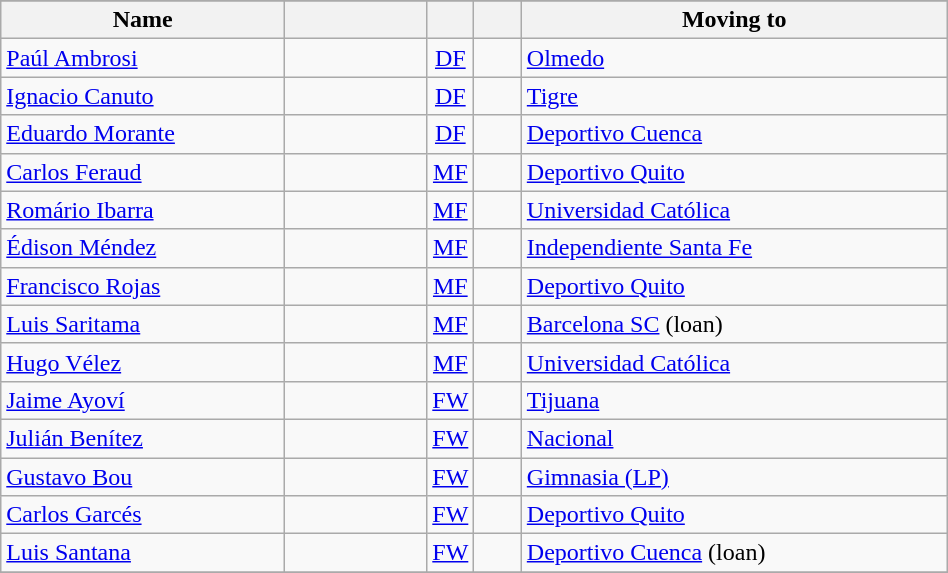<table class="wikitable" style="text-align: center; width:50%">
<tr>
</tr>
<tr>
<th width=30% align="center">Name</th>
<th width=15% align="center"></th>
<th width=5% align="center"></th>
<th width=5% align="center"></th>
<th width=45% align="center">Moving to</th>
</tr>
<tr>
<td align=left><a href='#'>Paúl Ambrosi</a></td>
<td></td>
<td><a href='#'>DF</a></td>
<td></td>
<td align=left><a href='#'>Olmedo</a> </td>
</tr>
<tr>
<td align=left><a href='#'>Ignacio Canuto</a></td>
<td></td>
<td><a href='#'>DF</a></td>
<td></td>
<td align=left><a href='#'>Tigre</a> </td>
</tr>
<tr>
<td align=left><a href='#'>Eduardo Morante</a></td>
<td></td>
<td><a href='#'>DF</a></td>
<td></td>
<td align=left><a href='#'>Deportivo Cuenca</a> </td>
</tr>
<tr>
<td align=left><a href='#'>Carlos Feraud</a></td>
<td></td>
<td><a href='#'>MF</a></td>
<td></td>
<td align=left><a href='#'>Deportivo Quito</a> </td>
</tr>
<tr>
<td align=left><a href='#'>Romário Ibarra</a></td>
<td></td>
<td><a href='#'>MF</a></td>
<td></td>
<td align=left><a href='#'>Universidad Católica</a> </td>
</tr>
<tr>
<td align=left><a href='#'>Édison Méndez</a></td>
<td></td>
<td><a href='#'>MF</a></td>
<td></td>
<td align=left><a href='#'>Independiente Santa Fe</a> </td>
</tr>
<tr>
<td align=left><a href='#'>Francisco Rojas</a></td>
<td></td>
<td><a href='#'>MF</a></td>
<td></td>
<td align=left><a href='#'>Deportivo Quito</a> </td>
</tr>
<tr>
<td align=left><a href='#'>Luis Saritama</a></td>
<td></td>
<td><a href='#'>MF</a></td>
<td></td>
<td align=left><a href='#'>Barcelona SC</a>  (loan)</td>
</tr>
<tr>
<td align=left><a href='#'>Hugo Vélez</a></td>
<td></td>
<td><a href='#'>MF</a></td>
<td></td>
<td align=left><a href='#'>Universidad Católica</a> </td>
</tr>
<tr>
<td align=left><a href='#'>Jaime Ayoví</a></td>
<td></td>
<td><a href='#'>FW</a></td>
<td></td>
<td align=left><a href='#'>Tijuana</a> </td>
</tr>
<tr>
<td align=left><a href='#'>Julián Benítez</a></td>
<td></td>
<td><a href='#'>FW</a></td>
<td></td>
<td align=left><a href='#'>Nacional</a> </td>
</tr>
<tr>
<td align=left><a href='#'>Gustavo Bou</a></td>
<td></td>
<td><a href='#'>FW</a></td>
<td></td>
<td align=left><a href='#'>Gimnasia (LP)</a> </td>
</tr>
<tr>
<td align=left><a href='#'>Carlos Garcés</a></td>
<td></td>
<td><a href='#'>FW</a></td>
<td></td>
<td align=left><a href='#'>Deportivo Quito</a> </td>
</tr>
<tr>
<td align=left><a href='#'>Luis Santana</a></td>
<td></td>
<td><a href='#'>FW</a></td>
<td></td>
<td align=left><a href='#'>Deportivo Cuenca</a>  (loan)</td>
</tr>
<tr>
</tr>
</table>
